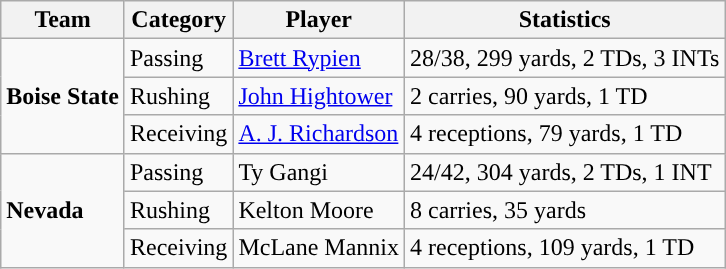<table class="wikitable" style="float: left;">
<tr>
<th>Team</th>
<th>Category</th>
<th>Player</th>
<th>Statistics</th>
</tr>
<tr>
<td rowspan=3><strong>Boise State</strong></td>
<td>Passing</td>
<td><a href='#'>Brett Rypien</a></td>
<td>28/38, 299 yards, 2 TDs, 3 INTs</td>
</tr>
<tr>
<td>Rushing</td>
<td><a href='#'>John Hightower</a></td>
<td>2 carries, 90 yards, 1 TD</td>
</tr>
<tr>
<td>Receiving</td>
<td><a href='#'>A. J. Richardson</a></td>
<td>4 receptions, 79 yards, 1 TD</td>
</tr>
<tr>
<td rowspan=3><strong>Nevada</strong></td>
<td>Passing</td>
<td>Ty Gangi</td>
<td>24/42, 304 yards, 2 TDs, 1 INT</td>
</tr>
<tr>
<td>Rushing</td>
<td>Kelton Moore</td>
<td>8 carries, 35 yards</td>
</tr>
<tr>
<td>Receiving</td>
<td>McLane Mannix</td>
<td>4 receptions, 109 yards, 1 TD</td>
</tr>
</table>
